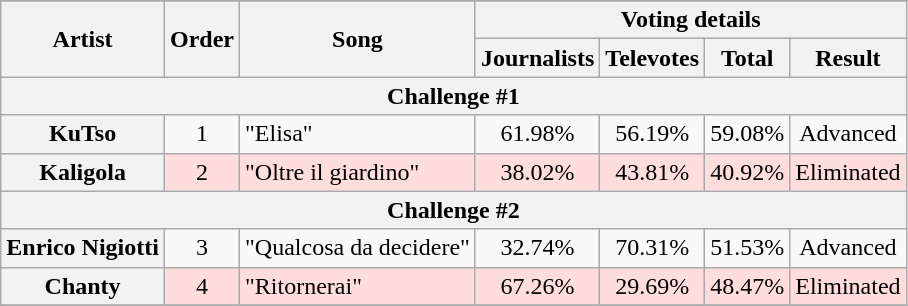<table class="wikitable plainrowheaders" style="text-align:center;">
<tr>
</tr>
<tr>
<th rowspan="2">Artist</th>
<th rowspan="2">Order</th>
<th rowspan="2">Song</th>
<th colspan="4">Voting details</th>
</tr>
<tr>
<th>Journalists</th>
<th>Televotes</th>
<th>Total</th>
<th>Result</th>
</tr>
<tr>
<th colspan="8">Challenge #1</th>
</tr>
<tr>
<th scope="row">KuTso</th>
<td>1</td>
<td style="text-align:left;">"Elisa"</td>
<td>61.98%</td>
<td>56.19%</td>
<td>59.08%</td>
<td>Advanced</td>
</tr>
<tr style="background-color:#FFDDDD;">
<th scope="row">Kaligola</th>
<td>2</td>
<td style="text-align:left;">"Oltre il giardino"</td>
<td>38.02%</td>
<td>43.81%</td>
<td>40.92%</td>
<td>Eliminated</td>
</tr>
<tr>
<th colspan="8">Challenge #2</th>
</tr>
<tr>
<th scope="row">Enrico Nigiotti</th>
<td>3</td>
<td style="text-align:left;">"Qualcosa da decidere"</td>
<td>32.74%</td>
<td>70.31%</td>
<td>51.53%</td>
<td>Advanced</td>
</tr>
<tr style="background-color:#FFDDDD;">
<th scope="row">Chanty</th>
<td>4</td>
<td style="text-align:left;">"Ritornerai"</td>
<td>67.26%</td>
<td>29.69%</td>
<td>48.47%</td>
<td>Eliminated</td>
</tr>
<tr>
</tr>
</table>
